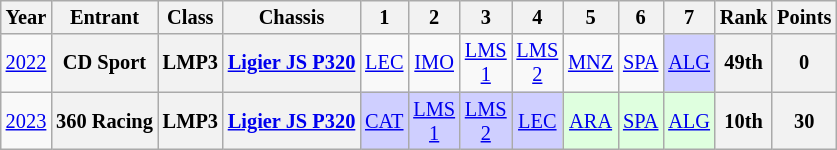<table class="wikitable" style="text-align:center; font-size:85%">
<tr>
<th>Year</th>
<th>Entrant</th>
<th>Class</th>
<th>Chassis</th>
<th>1</th>
<th>2</th>
<th>3</th>
<th>4</th>
<th>5</th>
<th>6</th>
<th>7</th>
<th>Rank</th>
<th>Points</th>
</tr>
<tr>
<td><a href='#'>2022</a></td>
<th nowrap>CD Sport</th>
<th>LMP3</th>
<th nowrap><a href='#'>Ligier JS P320</a></th>
<td style="background:#;"><a href='#'>LEC</a></td>
<td style="background:#;"><a href='#'>IMO</a></td>
<td style="background:#;"><a href='#'>LMS<br>1</a></td>
<td style="background:#;"><a href='#'>LMS<br>2</a></td>
<td style="background:#;"><a href='#'>MNZ</a></td>
<td style="background:#;"><a href='#'>SPA</a></td>
<td style="background:#CFCFFF;"><a href='#'>ALG</a><br></td>
<th>49th</th>
<th>0</th>
</tr>
<tr>
<td><a href='#'>2023</a></td>
<th nowrap>360 Racing</th>
<th>LMP3</th>
<th nowrap><a href='#'>Ligier JS P320</a></th>
<td style="background:#CFCFFF;"><a href='#'>CAT</a><br></td>
<td style="background:#CFCFFF;"><a href='#'>LMS<br>1</a><br></td>
<td style="background:#CFCFFF;"><a href='#'>LMS<br>2</a><br></td>
<td style="background:#CFCFFF;"><a href='#'>LEC</a><br></td>
<td style="background:#DFFFDF;"><a href='#'>ARA</a><br></td>
<td style="background:#DFFFDF;"><a href='#'>SPA</a><br></td>
<td style="background:#DFFFDF;"><a href='#'>ALG</a><br></td>
<th>10th</th>
<th>30</th>
</tr>
</table>
